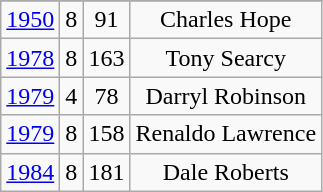<table class="wikitable">
<tr>
</tr>
<tr align="center">
<td><a href='#'>1950</a></td>
<td>8</td>
<td>91</td>
<td>Charles Hope</td>
</tr>
<tr align="center">
<td><a href='#'>1978</a></td>
<td>8</td>
<td>163</td>
<td>Tony Searcy</td>
</tr>
<tr align="center">
<td><a href='#'>1979</a></td>
<td>4</td>
<td>78</td>
<td>Darryl Robinson</td>
</tr>
<tr align="center">
<td><a href='#'>1979</a></td>
<td>8</td>
<td>158</td>
<td>Renaldo Lawrence</td>
</tr>
<tr align="center">
<td><a href='#'>1984</a></td>
<td>8</td>
<td>181</td>
<td>Dale Roberts</td>
</tr>
</table>
